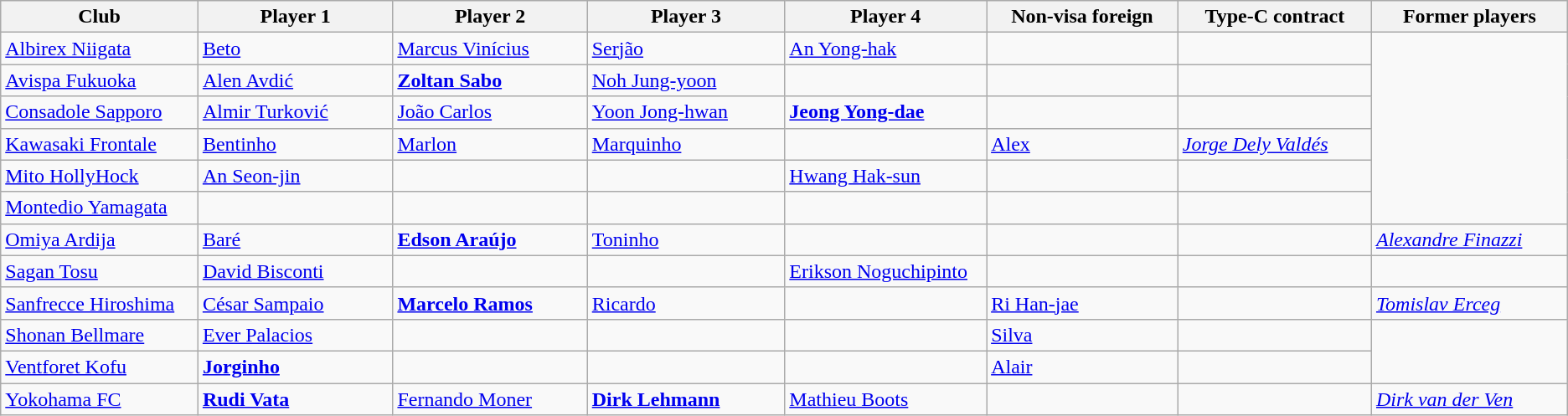<table class="wikitable">
<tr>
<th width="170">Club</th>
<th width="170">Player 1</th>
<th width="170">Player 2</th>
<th width="170">Player 3</th>
<th width="170">Player 4</th>
<th width="170">Non-visa foreign</th>
<th width="170">Type-C contract</th>
<th width="170">Former players</th>
</tr>
<tr>
<td><a href='#'>Albirex Niigata</a></td>
<td> <a href='#'>Beto</a></td>
<td> <a href='#'>Marcus Vinícius</a></td>
<td> <a href='#'>Serjão</a></td>
<td> <a href='#'>An Yong-hak</a></td>
<td></td>
<td></td>
</tr>
<tr>
<td><a href='#'>Avispa Fukuoka</a></td>
<td> <a href='#'>Alen Avdić</a></td>
<td> <strong><a href='#'>Zoltan Sabo</a></strong></td>
<td> <a href='#'>Noh Jung-yoon</a></td>
<td></td>
<td></td>
<td></td>
</tr>
<tr>
<td><a href='#'>Consadole Sapporo</a></td>
<td> <a href='#'>Almir Turković</a></td>
<td> <a href='#'>João Carlos</a></td>
<td> <a href='#'>Yoon Jong-hwan</a></td>
<td> <strong><a href='#'>Jeong Yong-dae</a></strong></td>
<td></td>
<td></td>
</tr>
<tr>
<td><a href='#'>Kawasaki Frontale</a></td>
<td> <a href='#'>Bentinho</a></td>
<td> <a href='#'>Marlon</a></td>
<td> <a href='#'>Marquinho</a></td>
<td></td>
<td> <a href='#'>Alex</a></td>
<td> <em><a href='#'>Jorge Dely Valdés</a></em></td>
</tr>
<tr>
<td><a href='#'>Mito HollyHock</a></td>
<td> <a href='#'>An Seon-jin</a></td>
<td></td>
<td></td>
<td> <a href='#'>Hwang Hak-sun</a></td>
<td></td>
<td></td>
</tr>
<tr>
<td><a href='#'>Montedio Yamagata</a></td>
<td></td>
<td></td>
<td></td>
<td></td>
<td></td>
<td></td>
</tr>
<tr>
<td><a href='#'>Omiya Ardija</a></td>
<td> <a href='#'>Baré</a></td>
<td> <strong><a href='#'>Edson Araújo</a></strong></td>
<td> <a href='#'>Toninho</a></td>
<td></td>
<td></td>
<td></td>
<td> <em><a href='#'>Alexandre Finazzi</a></em></td>
</tr>
<tr>
<td><a href='#'>Sagan Tosu</a></td>
<td> <a href='#'>David Bisconti</a></td>
<td></td>
<td></td>
<td> <a href='#'>Erikson Noguchipinto</a></td>
<td></td>
<td></td>
</tr>
<tr>
<td><a href='#'>Sanfrecce Hiroshima</a></td>
<td> <a href='#'>César Sampaio</a></td>
<td> <strong><a href='#'>Marcelo Ramos</a></strong></td>
<td> <a href='#'>Ricardo</a></td>
<td></td>
<td> <a href='#'>Ri Han-jae</a></td>
<td></td>
<td> <em><a href='#'>Tomislav Erceg</a></em></td>
</tr>
<tr>
<td><a href='#'>Shonan Bellmare</a></td>
<td> <a href='#'>Ever Palacios</a></td>
<td></td>
<td></td>
<td></td>
<td> <a href='#'>Silva</a></td>
<td></td>
</tr>
<tr>
<td><a href='#'>Ventforet Kofu</a></td>
<td> <strong><a href='#'>Jorginho</a></strong></td>
<td></td>
<td></td>
<td></td>
<td> <a href='#'>Alair</a></td>
<td></td>
</tr>
<tr>
<td><a href='#'>Yokohama FC</a></td>
<td> <strong><a href='#'>Rudi Vata</a></strong></td>
<td> <a href='#'>Fernando Moner</a></td>
<td> <strong><a href='#'>Dirk Lehmann</a></strong></td>
<td> <a href='#'>Mathieu Boots</a></td>
<td></td>
<td></td>
<td> <em><a href='#'>Dirk van der Ven</a></em></td>
</tr>
</table>
